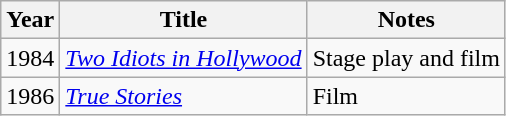<table class="wikitable sortable">
<tr>
<th>Year</th>
<th>Title</th>
<th class="unsortable">Notes</th>
</tr>
<tr>
<td>1984</td>
<td><em><a href='#'>Two Idiots in Hollywood</a></em></td>
<td>Stage play and film</td>
</tr>
<tr>
<td>1986</td>
<td><em><a href='#'>True Stories</a></em></td>
<td>Film</td>
</tr>
</table>
